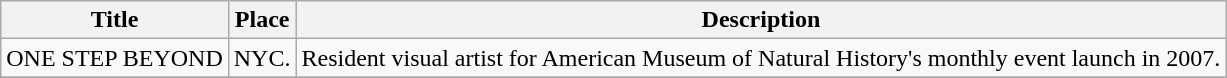<table class="wikitable">
<tr>
<th>Title</th>
<th>Place</th>
<th>Description</th>
</tr>
<tr>
<td>ONE STEP BEYOND </td>
<td>NYC.</td>
<td>Resident visual artist for American Museum of Natural History's monthly event launch in 2007.</td>
</tr>
<tr>
</tr>
</table>
